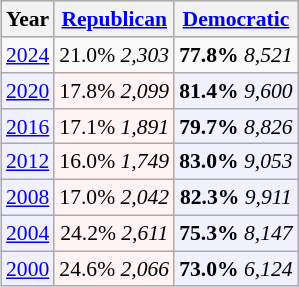<table class="wikitable"  style="float:right; font-size:90%;">
<tr style="background:lightgrey;">
<th>Year</th>
<th><a href='#'>Republican</a></th>
<th><a href='#'>Democratic</a></th>
</tr>
<tr>
<td><a href='#'>2024</a></td>
<td>21.0% <em>2,303</em></td>
<td><strong>77.8%</strong> <em>8,521</em></td>
</tr>
<tr>
<td style="text-align:center; background:#f0f0ff;"><a href='#'>2020</a></td>
<td style="text-align:center; background:#fff3f3;">17.8% <em>2,099</em></td>
<td style="text-align:center; background:#f0f0ff;"><strong>81.4%</strong> <em>9,600</em></td>
</tr>
<tr>
<td style="text-align:center; background:#f0f0ff;"><a href='#'>2016</a></td>
<td style="text-align:center; background:#fff3f3;">17.1% <em>1,891</em></td>
<td style="text-align:center; background:#f0f0ff;"><strong>79.7%</strong> <em>8,826</em></td>
</tr>
<tr>
<td style="text-align:center; background:#f0f0ff;"><a href='#'>2012</a></td>
<td style="text-align:center; background:#fff3f3;">16.0% <em>1,749</em></td>
<td style="text-align:center; background:#f0f0ff;"><strong>83.0%</strong> <em>9,053</em></td>
</tr>
<tr>
<td style="text-align:center; background:#f0f0ff;"><a href='#'>2008</a></td>
<td style="text-align:center; background:#fff3f3;">17.0% <em>2,042</em></td>
<td style="text-align:center; background:#f0f0ff;"><strong>82.3%</strong> <em>9,911</em></td>
</tr>
<tr>
<td style="text-align:center; background:#f0f0ff;"><a href='#'>2004</a></td>
<td style="text-align:center; background:#fff3f3;">24.2% <em>2,611</em></td>
<td style="text-align:center; background:#f0f0ff;"><strong>75.3%</strong> <em>8,147</em></td>
</tr>
<tr>
<td style="text-align:center; background:#f0f0ff;"><a href='#'>2000</a></td>
<td style="text-align:center; background:#fff3f3;">24.6% <em>2,066</em></td>
<td style="text-align:center; background:#f0f0ff;"><strong>73.0%</strong> <em>6,124</em></td>
</tr>
</table>
